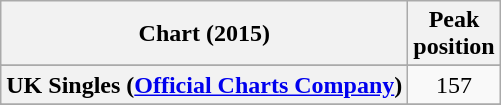<table class="wikitable sortable plainrowheaders" style="text-align:center">
<tr>
<th scope="col">Chart (2015)</th>
<th scope="col">Peak<br>position</th>
</tr>
<tr>
</tr>
<tr>
</tr>
<tr>
<th scope="row">UK Singles (<a href='#'>Official Charts Company</a>) </th>
<td>157</td>
</tr>
<tr>
</tr>
<tr>
</tr>
<tr>
</tr>
</table>
